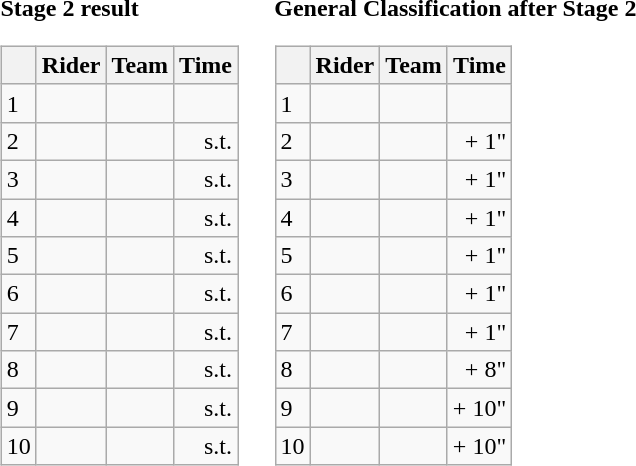<table>
<tr>
<td><strong>Stage 2 result</strong><br><table class="wikitable">
<tr>
<th></th>
<th>Rider</th>
<th>Team</th>
<th>Time</th>
</tr>
<tr>
<td>1</td>
<td></td>
<td></td>
<td align="right"></td>
</tr>
<tr>
<td>2</td>
<td></td>
<td></td>
<td align="right">s.t.</td>
</tr>
<tr>
<td>3</td>
<td></td>
<td></td>
<td align="right">s.t.</td>
</tr>
<tr>
<td>4</td>
<td></td>
<td></td>
<td align="right">s.t.</td>
</tr>
<tr>
<td>5</td>
<td></td>
<td></td>
<td align="right">s.t.</td>
</tr>
<tr>
<td>6</td>
<td></td>
<td></td>
<td align="right">s.t.</td>
</tr>
<tr>
<td>7</td>
<td></td>
<td></td>
<td align="right">s.t.</td>
</tr>
<tr>
<td>8</td>
<td></td>
<td></td>
<td align="right">s.t.</td>
</tr>
<tr>
<td>9</td>
<td></td>
<td></td>
<td align="right">s.t.</td>
</tr>
<tr>
<td>10</td>
<td></td>
<td></td>
<td align="right">s.t.</td>
</tr>
</table>
</td>
<td></td>
<td><strong>General Classification after Stage 2</strong><br><table class="wikitable">
<tr>
<th></th>
<th>Rider</th>
<th>Team</th>
<th>Time</th>
</tr>
<tr>
<td>1</td>
<td> </td>
<td></td>
<td align="right"></td>
</tr>
<tr>
<td>2</td>
<td></td>
<td></td>
<td align="right">+ 1"</td>
</tr>
<tr>
<td>3</td>
<td></td>
<td></td>
<td align="right">+ 1"</td>
</tr>
<tr>
<td>4</td>
<td></td>
<td></td>
<td align="right">+ 1"</td>
</tr>
<tr>
<td>5</td>
<td></td>
<td></td>
<td align="right">+ 1"</td>
</tr>
<tr>
<td>6</td>
<td> </td>
<td></td>
<td align="right">+ 1"</td>
</tr>
<tr>
<td>7</td>
<td></td>
<td></td>
<td align="right">+ 1"</td>
</tr>
<tr>
<td>8</td>
<td></td>
<td></td>
<td align="right">+ 8"</td>
</tr>
<tr>
<td>9</td>
<td></td>
<td></td>
<td align="right">+ 10"</td>
</tr>
<tr>
<td>10</td>
<td></td>
<td></td>
<td align="right">+ 10"</td>
</tr>
</table>
</td>
</tr>
</table>
